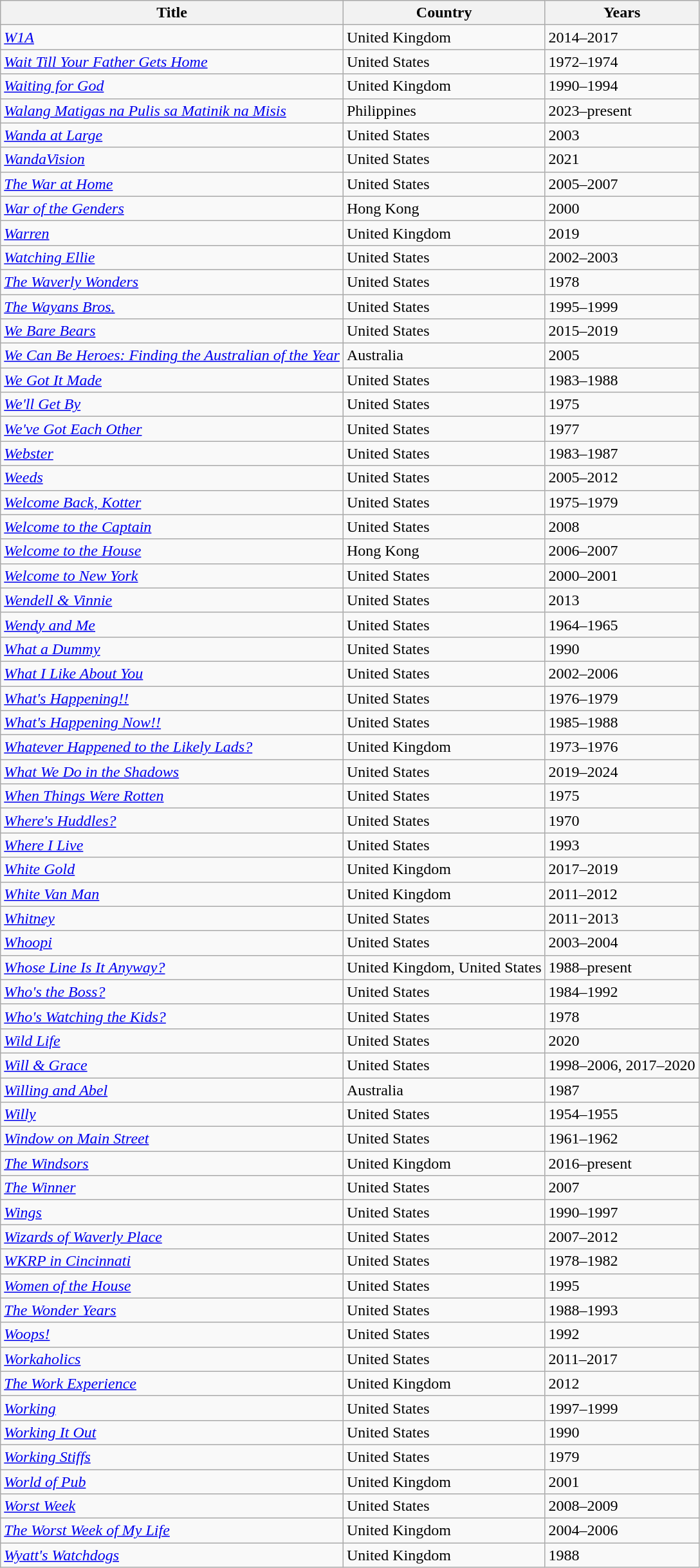<table class="wikitable sortable">
<tr>
<th>Title</th>
<th>Country</th>
<th>Years</th>
</tr>
<tr>
<td><em><a href='#'>W1A</a></em></td>
<td>United Kingdom</td>
<td>2014–2017</td>
</tr>
<tr>
<td><em><a href='#'>Wait Till Your Father Gets Home</a></em></td>
<td>United States</td>
<td>1972–1974</td>
</tr>
<tr>
<td><em><a href='#'>Waiting for God</a></em></td>
<td>United Kingdom</td>
<td>1990–1994</td>
</tr>
<tr>
<td><em><a href='#'>Walang Matigas na Pulis sa Matinik na Misis</a></em></td>
<td>Philippines</td>
<td>2023–present</td>
</tr>
<tr>
<td><em><a href='#'>Wanda at Large</a></em></td>
<td>United States</td>
<td>2003</td>
</tr>
<tr>
<td><em><a href='#'>WandaVision</a></em></td>
<td>United States</td>
<td>2021</td>
</tr>
<tr>
<td><em><a href='#'>The War at Home</a></em></td>
<td>United States</td>
<td>2005–2007</td>
</tr>
<tr>
<td><em><a href='#'>War of the Genders</a></em></td>
<td>Hong Kong</td>
<td>2000</td>
</tr>
<tr>
<td><em><a href='#'>Warren</a></em></td>
<td>United Kingdom</td>
<td>2019</td>
</tr>
<tr>
<td><em><a href='#'>Watching Ellie</a></em></td>
<td>United States</td>
<td>2002–2003</td>
</tr>
<tr>
<td><em><a href='#'>The Waverly Wonders</a></em></td>
<td>United States</td>
<td>1978</td>
</tr>
<tr>
<td><em><a href='#'>The Wayans Bros.</a></em></td>
<td>United States</td>
<td>1995–1999</td>
</tr>
<tr>
<td><em><a href='#'>We Bare Bears</a></em></td>
<td>United States</td>
<td>2015–2019</td>
</tr>
<tr>
<td><em><a href='#'>We Can Be Heroes: Finding the Australian of the Year</a></em></td>
<td>Australia</td>
<td>2005</td>
</tr>
<tr>
<td><em><a href='#'>We Got It Made</a></em></td>
<td>United States</td>
<td>1983–1988</td>
</tr>
<tr>
<td><em><a href='#'>We'll Get By</a></em></td>
<td>United States</td>
<td>1975</td>
</tr>
<tr>
<td><em><a href='#'>We've Got Each Other</a></em></td>
<td>United States</td>
<td>1977</td>
</tr>
<tr>
<td><em><a href='#'>Webster</a></em></td>
<td>United States</td>
<td>1983–1987</td>
</tr>
<tr>
<td><em><a href='#'>Weeds</a></em></td>
<td>United States</td>
<td>2005–2012</td>
</tr>
<tr>
<td><em><a href='#'>Welcome Back, Kotter</a></em></td>
<td>United States</td>
<td>1975–1979</td>
</tr>
<tr>
<td><em><a href='#'>Welcome to the Captain</a></em></td>
<td>United States</td>
<td>2008</td>
</tr>
<tr>
<td><em><a href='#'>Welcome to the House</a></em></td>
<td>Hong Kong</td>
<td>2006–2007</td>
</tr>
<tr>
<td><em><a href='#'>Welcome to New York</a></em></td>
<td>United States</td>
<td>2000–2001</td>
</tr>
<tr>
<td><em><a href='#'>Wendell & Vinnie</a></em></td>
<td>United States</td>
<td>2013</td>
</tr>
<tr>
<td><em><a href='#'>Wendy and Me</a></em></td>
<td>United States</td>
<td>1964–1965</td>
</tr>
<tr>
<td><em><a href='#'>What a Dummy</a></em></td>
<td>United States</td>
<td>1990</td>
</tr>
<tr>
<td><em><a href='#'>What I Like About You</a></em></td>
<td>United States</td>
<td>2002–2006</td>
</tr>
<tr>
<td><em><a href='#'>What's Happening!!</a></em></td>
<td>United States</td>
<td>1976–1979</td>
</tr>
<tr>
<td><em><a href='#'>What's Happening Now!!</a></em></td>
<td>United States</td>
<td>1985–1988</td>
</tr>
<tr>
<td><em><a href='#'>Whatever Happened to the Likely Lads?</a></em></td>
<td>United Kingdom</td>
<td>1973–1976</td>
</tr>
<tr>
<td><em><a href='#'>What We Do in the Shadows</a></em></td>
<td>United States</td>
<td>2019–2024</td>
</tr>
<tr>
<td><em><a href='#'>When Things Were Rotten</a></em></td>
<td>United States</td>
<td>1975</td>
</tr>
<tr>
<td><em><a href='#'>Where's Huddles?</a></em></td>
<td>United States</td>
<td>1970</td>
</tr>
<tr>
<td><em><a href='#'>Where I Live</a></em></td>
<td>United States</td>
<td>1993</td>
</tr>
<tr>
<td><em><a href='#'>White Gold</a></em></td>
<td>United Kingdom</td>
<td>2017–2019</td>
</tr>
<tr>
<td><em><a href='#'>White Van Man</a></em></td>
<td>United Kingdom</td>
<td>2011–2012</td>
</tr>
<tr>
<td><em><a href='#'>Whitney</a></em></td>
<td>United States</td>
<td>2011−2013</td>
</tr>
<tr>
<td><em><a href='#'>Whoopi</a></em></td>
<td>United States</td>
<td>2003–2004</td>
</tr>
<tr>
<td><em><a href='#'>Whose Line Is It Anyway?</a></em></td>
<td>United Kingdom, United States</td>
<td>1988–present</td>
</tr>
<tr>
<td><em><a href='#'>Who's the Boss?</a></em></td>
<td>United States</td>
<td>1984–1992</td>
</tr>
<tr>
<td><em><a href='#'>Who's Watching the Kids?</a></em></td>
<td>United States</td>
<td>1978</td>
</tr>
<tr>
<td><em><a href='#'>Wild Life</a></em></td>
<td>United States</td>
<td>2020</td>
</tr>
<tr>
<td><em><a href='#'>Will & Grace</a></em></td>
<td>United States</td>
<td>1998–2006, 2017–2020</td>
</tr>
<tr>
<td><em><a href='#'>Willing and Abel</a></em></td>
<td>Australia</td>
<td>1987</td>
</tr>
<tr>
<td><em><a href='#'>Willy</a></em></td>
<td>United States</td>
<td>1954–1955</td>
</tr>
<tr>
<td><em><a href='#'>Window on Main Street</a></em></td>
<td>United States</td>
<td>1961–1962</td>
</tr>
<tr>
<td><em><a href='#'>The Windsors</a></em></td>
<td>United Kingdom</td>
<td>2016–present</td>
</tr>
<tr>
<td><em><a href='#'>The Winner</a></em></td>
<td>United States</td>
<td>2007</td>
</tr>
<tr>
<td><em><a href='#'>Wings</a></em></td>
<td>United States</td>
<td>1990–1997</td>
</tr>
<tr>
<td><em><a href='#'>Wizards of Waverly Place</a></em></td>
<td>United States</td>
<td>2007–2012</td>
</tr>
<tr>
<td><em><a href='#'>WKRP in Cincinnati</a></em></td>
<td>United States</td>
<td>1978–1982</td>
</tr>
<tr>
<td><em><a href='#'>Women of the House</a></em></td>
<td>United States</td>
<td>1995</td>
</tr>
<tr>
<td><em><a href='#'>The Wonder Years</a></em></td>
<td>United States</td>
<td>1988–1993</td>
</tr>
<tr>
<td><em><a href='#'>Woops!</a></em></td>
<td>United States</td>
<td>1992</td>
</tr>
<tr>
<td><em><a href='#'>Workaholics</a></em></td>
<td>United States</td>
<td>2011–2017</td>
</tr>
<tr>
<td><em><a href='#'>The Work Experience</a></em></td>
<td>United Kingdom</td>
<td>2012</td>
</tr>
<tr>
<td><em><a href='#'>Working</a></em></td>
<td>United States</td>
<td>1997–1999</td>
</tr>
<tr>
<td><em><a href='#'>Working It Out</a></em></td>
<td>United States</td>
<td>1990</td>
</tr>
<tr>
<td><em><a href='#'>Working Stiffs</a></em></td>
<td>United States</td>
<td>1979</td>
</tr>
<tr>
<td><em><a href='#'>World of Pub</a></em></td>
<td>United Kingdom</td>
<td>2001</td>
</tr>
<tr>
<td><em><a href='#'>Worst Week</a></em></td>
<td>United States</td>
<td>2008–2009</td>
</tr>
<tr>
<td><em><a href='#'>The Worst Week of My Life</a></em></td>
<td>United Kingdom</td>
<td>2004–2006</td>
</tr>
<tr>
<td><em><a href='#'>Wyatt's Watchdogs</a></em></td>
<td>United Kingdom</td>
<td>1988</td>
</tr>
</table>
